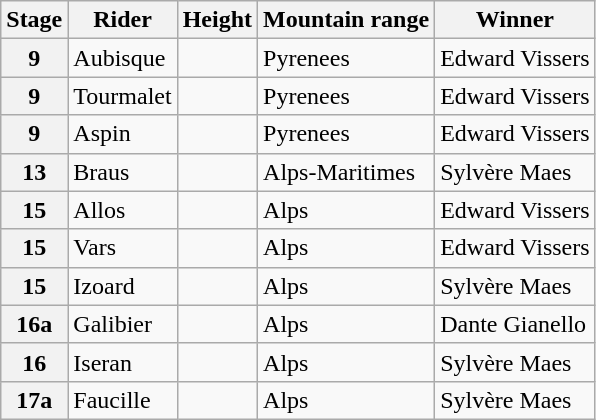<table class="wikitable sortable">
<tr>
<th>Stage</th>
<th scope="col">Rider</th>
<th>Height</th>
<th>Mountain range</th>
<th scope="col">Winner</th>
</tr>
<tr>
<th scope="row">9</th>
<td>Aubisque</td>
<td></td>
<td>Pyrenees</td>
<td>Edward Vissers</td>
</tr>
<tr>
<th scope="row">9</th>
<td>Tourmalet</td>
<td></td>
<td>Pyrenees</td>
<td>Edward Vissers</td>
</tr>
<tr>
<th scope="row">9</th>
<td>Aspin</td>
<td></td>
<td>Pyrenees</td>
<td>Edward Vissers</td>
</tr>
<tr>
<th scope="row">13</th>
<td>Braus</td>
<td></td>
<td>Alps-Maritimes</td>
<td>Sylvère Maes</td>
</tr>
<tr>
<th scope="row">15</th>
<td>Allos</td>
<td></td>
<td>Alps</td>
<td>Edward Vissers</td>
</tr>
<tr>
<th scope="row">15</th>
<td>Vars</td>
<td></td>
<td>Alps</td>
<td>Edward Vissers</td>
</tr>
<tr>
<th scope="row">15</th>
<td>Izoard</td>
<td></td>
<td>Alps</td>
<td>Sylvère Maes</td>
</tr>
<tr>
<th scope="row">16a</th>
<td>Galibier</td>
<td></td>
<td>Alps</td>
<td>Dante Gianello</td>
</tr>
<tr>
<th scope="row">16</th>
<td>Iseran</td>
<td></td>
<td>Alps</td>
<td>Sylvère Maes</td>
</tr>
<tr>
<th scope="row">17a</th>
<td>Faucille</td>
<td></td>
<td>Alps</td>
<td>Sylvère Maes</td>
</tr>
</table>
